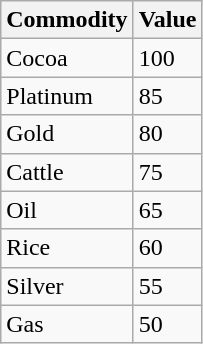<table class="wikitable" border="1">
<tr>
<th>Commodity</th>
<th>Value</th>
</tr>
<tr>
<td>Cocoa</td>
<td>100</td>
</tr>
<tr>
<td>Platinum</td>
<td>85</td>
</tr>
<tr>
<td>Gold</td>
<td>80</td>
</tr>
<tr>
<td>Cattle</td>
<td>75</td>
</tr>
<tr>
<td>Oil</td>
<td>65</td>
</tr>
<tr>
<td>Rice</td>
<td>60</td>
</tr>
<tr>
<td>Silver</td>
<td>55</td>
</tr>
<tr>
<td>Gas</td>
<td>50</td>
</tr>
</table>
